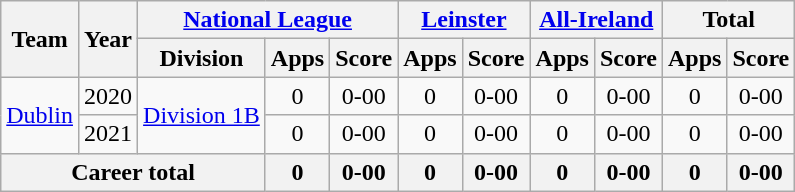<table class="wikitable" style="text-align:center">
<tr>
<th rowspan="2">Team</th>
<th rowspan="2">Year</th>
<th colspan="3"><a href='#'>National League</a></th>
<th colspan="2"><a href='#'>Leinster</a></th>
<th colspan="2"><a href='#'>All-Ireland</a></th>
<th colspan="2">Total</th>
</tr>
<tr>
<th>Division</th>
<th>Apps</th>
<th>Score</th>
<th>Apps</th>
<th>Score</th>
<th>Apps</th>
<th>Score</th>
<th>Apps</th>
<th>Score</th>
</tr>
<tr>
<td rowspan="2"><a href='#'>Dublin</a></td>
<td>2020</td>
<td rowspan="2"><a href='#'>Division 1B</a></td>
<td>0</td>
<td>0-00</td>
<td>0</td>
<td>0-00</td>
<td>0</td>
<td>0-00</td>
<td>0</td>
<td>0-00</td>
</tr>
<tr>
<td>2021</td>
<td>0</td>
<td>0-00</td>
<td>0</td>
<td>0-00</td>
<td>0</td>
<td>0-00</td>
<td>0</td>
<td>0-00</td>
</tr>
<tr>
<th colspan="3">Career total</th>
<th>0</th>
<th>0-00</th>
<th>0</th>
<th>0-00</th>
<th>0</th>
<th>0-00</th>
<th>0</th>
<th>0-00</th>
</tr>
</table>
